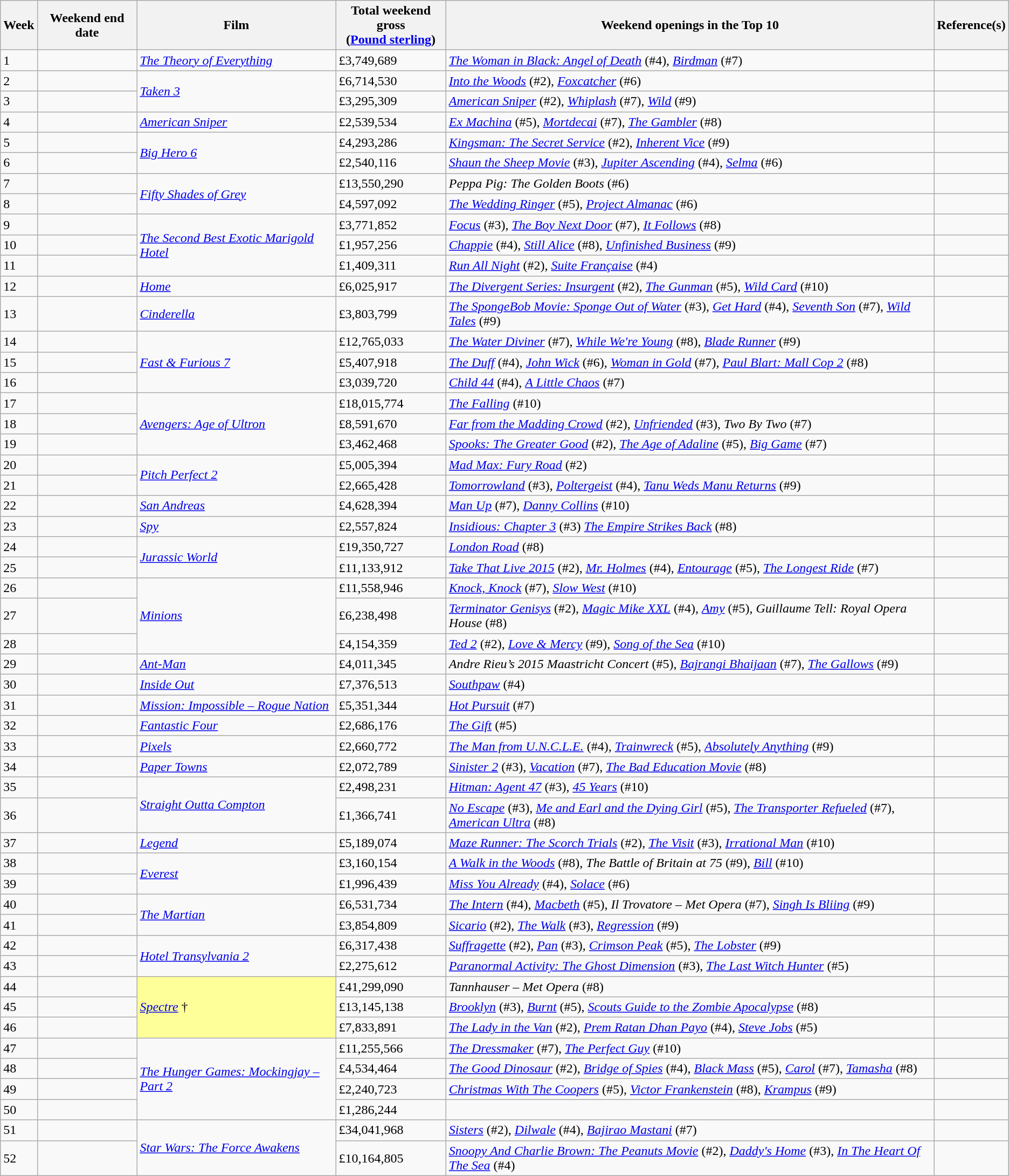<table class="wikitable sortable">
<tr>
<th>Week</th>
<th>Weekend end date</th>
<th>Film</th>
<th>Total weekend gross<br>(<a href='#'>Pound sterling</a>)</th>
<th>Weekend openings in the Top 10</th>
<th>Reference(s)</th>
</tr>
<tr>
<td>1</td>
<td></td>
<td><em><a href='#'>The Theory of Everything</a></em></td>
<td>£3,749,689</td>
<td><em><a href='#'>The Woman in Black: Angel of Death</a></em> (#4), <em><a href='#'>Birdman</a></em> (#7)</td>
<td align="center"></td>
</tr>
<tr>
<td>2</td>
<td></td>
<td rowspan="2"><em><a href='#'>Taken 3</a></em></td>
<td>£6,714,530</td>
<td><em><a href='#'>Into the Woods</a></em> (#2), <em><a href='#'>Foxcatcher</a></em> (#6)</td>
<td align="center"></td>
</tr>
<tr>
<td>3</td>
<td></td>
<td>£3,295,309</td>
<td><em><a href='#'>American Sniper</a></em> (#2), <em><a href='#'>Whiplash</a></em> (#7), <em><a href='#'>Wild</a></em> (#9)</td>
<td align="center"></td>
</tr>
<tr>
<td>4</td>
<td></td>
<td><em><a href='#'>American Sniper</a></em></td>
<td>£2,539,534</td>
<td><em><a href='#'>Ex Machina</a></em> (#5), <em><a href='#'>Mortdecai</a></em> (#7), <em><a href='#'>The Gambler</a></em> (#8)</td>
<td align="center"></td>
</tr>
<tr>
<td>5</td>
<td></td>
<td rowspan="2"><em><a href='#'>Big Hero 6</a></em></td>
<td>£4,293,286</td>
<td><em><a href='#'>Kingsman: The Secret Service</a></em> (#2), <em><a href='#'>Inherent Vice</a></em> (#9)</td>
<td align="center"></td>
</tr>
<tr>
<td>6</td>
<td></td>
<td>£2,540,116</td>
<td><em><a href='#'>Shaun the Sheep Movie</a></em> (#3), <em><a href='#'>Jupiter Ascending</a></em> (#4), <em><a href='#'>Selma</a></em> (#6)</td>
<td align="center"></td>
</tr>
<tr>
<td>7</td>
<td></td>
<td rowspan="2"><em><a href='#'>Fifty Shades of Grey</a></em></td>
<td>£13,550,290</td>
<td><em>Peppa Pig: The Golden Boots</em> (#6)</td>
<td align="center"></td>
</tr>
<tr>
<td>8</td>
<td></td>
<td>£4,597,092</td>
<td><em><a href='#'>The Wedding Ringer</a></em> (#5), <em><a href='#'>Project Almanac</a></em> (#6)</td>
<td align="center"></td>
</tr>
<tr>
<td>9</td>
<td></td>
<td rowspan="3"><em><a href='#'>The Second Best Exotic Marigold Hotel</a></em></td>
<td>£3,771,852</td>
<td><em><a href='#'>Focus</a></em> (#3), <em><a href='#'>The Boy Next Door</a></em> (#7), <em><a href='#'>It Follows</a></em> (#8)</td>
<td align="center"></td>
</tr>
<tr>
<td>10</td>
<td></td>
<td>£1,957,256</td>
<td><em><a href='#'>Chappie</a></em> (#4), <em><a href='#'>Still Alice</a></em> (#8), <em><a href='#'>Unfinished Business</a></em> (#9)</td>
<td align="center"></td>
</tr>
<tr>
<td>11</td>
<td></td>
<td>£1,409,311</td>
<td><em><a href='#'>Run All Night</a></em> (#2), <em><a href='#'>Suite Française</a></em> (#4)</td>
<td align="center"></td>
</tr>
<tr>
<td>12</td>
<td></td>
<td><em><a href='#'>Home</a></em></td>
<td>£6,025,917</td>
<td><em><a href='#'>The Divergent Series: Insurgent</a></em> (#2), <em><a href='#'>The Gunman</a></em> (#5), <em><a href='#'>Wild Card</a></em> (#10)</td>
<td align="center"></td>
</tr>
<tr>
<td>13</td>
<td></td>
<td><em><a href='#'>Cinderella</a></em></td>
<td>£3,803,799</td>
<td><em><a href='#'>The SpongeBob Movie: Sponge Out of Water</a></em> (#3), <em><a href='#'>Get Hard</a></em> (#4), <em><a href='#'>Seventh Son</a></em> (#7), <em><a href='#'>Wild Tales</a></em> (#9)</td>
<td align="center"></td>
</tr>
<tr>
<td>14</td>
<td></td>
<td rowspan="3"><em><a href='#'>Fast & Furious 7</a></em></td>
<td>£12,765,033</td>
<td><em><a href='#'>The Water Diviner</a></em> (#7), <em><a href='#'>While We're Young</a></em> (#8), <em><a href='#'>Blade Runner</a></em> (#9)</td>
<td align="center"></td>
</tr>
<tr>
<td>15</td>
<td></td>
<td>£5,407,918</td>
<td><em><a href='#'>The Duff</a></em> (#4), <em><a href='#'>John Wick</a></em> (#6), <em><a href='#'>Woman in Gold</a></em> (#7), <em><a href='#'>Paul Blart: Mall Cop 2</a></em> (#8)</td>
<td align="center"></td>
</tr>
<tr>
<td>16</td>
<td></td>
<td>£3,039,720</td>
<td><em><a href='#'>Child 44</a></em> (#4), <em><a href='#'>A Little Chaos</a></em> (#7)</td>
<td align="center"></td>
</tr>
<tr>
<td>17</td>
<td></td>
<td rowspan="3"><em><a href='#'>Avengers: Age of Ultron</a></em></td>
<td>£18,015,774</td>
<td><em><a href='#'>The Falling</a></em> (#10)</td>
<td align="center"></td>
</tr>
<tr>
<td>18</td>
<td></td>
<td>£8,591,670</td>
<td><em><a href='#'>Far from the Madding Crowd</a></em> (#2), <em><a href='#'>Unfriended</a></em> (#3), <em>Two By Two</em> (#7)</td>
<td align="center"></td>
</tr>
<tr>
<td>19</td>
<td></td>
<td>£3,462,468</td>
<td><em><a href='#'>Spooks: The Greater Good</a></em> (#2), <em><a href='#'>The Age of Adaline</a></em> (#5), <em><a href='#'>Big Game</a></em> (#7)</td>
<td align="center"></td>
</tr>
<tr>
<td>20</td>
<td></td>
<td rowspan="2"><em><a href='#'>Pitch Perfect 2</a></em></td>
<td>£5,005,394</td>
<td><em><a href='#'>Mad Max: Fury Road</a></em> (#2)</td>
<td align="center"></td>
</tr>
<tr>
<td>21</td>
<td></td>
<td>£2,665,428</td>
<td><em><a href='#'>Tomorrowland</a></em> (#3), <em><a href='#'>Poltergeist</a></em> (#4), <em><a href='#'>Tanu Weds Manu Returns</a></em> (#9)</td>
<td align="center"></td>
</tr>
<tr>
<td>22</td>
<td></td>
<td><em><a href='#'>San Andreas</a></em></td>
<td>£4,628,394</td>
<td><em><a href='#'>Man Up</a></em> (#7), <em><a href='#'>Danny Collins</a></em> (#10)</td>
<td align="center"></td>
</tr>
<tr>
<td>23</td>
<td></td>
<td><em><a href='#'>Spy</a></em></td>
<td>£2,557,824</td>
<td><em><a href='#'>Insidious: Chapter 3</a></em> (#3) <em><a href='#'>The Empire Strikes Back</a></em> (#8)</td>
<td align="center"></td>
</tr>
<tr>
<td>24</td>
<td></td>
<td rowspan="2"><em><a href='#'>Jurassic World</a></em></td>
<td>£19,350,727</td>
<td><em><a href='#'>London Road</a></em> (#8)</td>
<td align="center"></td>
</tr>
<tr>
<td>25</td>
<td></td>
<td>£11,133,912</td>
<td><em><a href='#'>Take That Live 2015</a></em> (#2), <em><a href='#'>Mr. Holmes</a></em> (#4), <em><a href='#'>Entourage</a></em> (#5),  <em><a href='#'>The Longest Ride</a></em> (#7)</td>
<td align="center"></td>
</tr>
<tr>
<td>26</td>
<td></td>
<td rowspan="3"><em><a href='#'>Minions</a></em></td>
<td>£11,558,946</td>
<td><em><a href='#'>Knock, Knock</a></em> (#7), <em><a href='#'>Slow West</a></em> (#10)</td>
<td align="center"></td>
</tr>
<tr>
<td>27</td>
<td></td>
<td>£6,238,498</td>
<td><em><a href='#'>Terminator Genisys</a></em> (#2), <em><a href='#'>Magic Mike XXL</a></em> (#4), <em><a href='#'>Amy</a></em> (#5), <em>Guillaume Tell: Royal Opera House</em> (#8)</td>
<td align="center"></td>
</tr>
<tr>
<td>28</td>
<td></td>
<td>£4,154,359</td>
<td><em><a href='#'>Ted 2</a></em> (#2), <em><a href='#'>Love & Mercy</a></em> (#9), <em><a href='#'>Song of the Sea</a></em> (#10)</td>
<td align="center"></td>
</tr>
<tr>
<td>29</td>
<td></td>
<td><em><a href='#'>Ant-Man</a></em></td>
<td>£4,011,345</td>
<td><em>Andre Rieu’s 2015 Maastricht Concert</em> (#5), <em><a href='#'>Bajrangi Bhaijaan</a></em> (#7), <em><a href='#'>The Gallows</a></em> (#9)</td>
<td align="center"></td>
</tr>
<tr>
<td>30</td>
<td></td>
<td><em><a href='#'>Inside Out</a></em></td>
<td>£7,376,513</td>
<td><em><a href='#'>Southpaw</a></em> (#4)</td>
<td align="center"></td>
</tr>
<tr>
<td>31</td>
<td></td>
<td><em><a href='#'>Mission: Impossible – Rogue Nation</a></em></td>
<td>£5,351,344</td>
<td><em><a href='#'>Hot Pursuit</a></em> (#7)</td>
<td align="center"></td>
</tr>
<tr>
<td>32</td>
<td></td>
<td><em><a href='#'>Fantastic Four</a></em></td>
<td>£2,686,176</td>
<td><em><a href='#'>The Gift</a></em> (#5)</td>
<td align="center"></td>
</tr>
<tr>
<td>33</td>
<td></td>
<td><em><a href='#'>Pixels</a></em></td>
<td>£2,660,772</td>
<td><em><a href='#'>The Man from U.N.C.L.E.</a></em> (#4), <em><a href='#'>Trainwreck</a></em> (#5), <em><a href='#'>Absolutely Anything</a></em> (#9)</td>
<td align="center"></td>
</tr>
<tr>
<td>34</td>
<td></td>
<td><em><a href='#'>Paper Towns</a></em></td>
<td>£2,072,789</td>
<td><em><a href='#'>Sinister 2</a></em> (#3), <em><a href='#'>Vacation</a></em> (#7), <em><a href='#'>The Bad Education Movie</a></em> (#8)</td>
<td align="center"></td>
</tr>
<tr>
<td>35</td>
<td></td>
<td rowspan="2"><em><a href='#'>Straight Outta Compton</a></em></td>
<td>£2,498,231</td>
<td><em><a href='#'>Hitman: Agent 47</a></em> (#3), <em><a href='#'>45 Years</a></em> (#10)</td>
<td align="center"></td>
</tr>
<tr>
<td>36</td>
<td></td>
<td>£1,366,741</td>
<td><em><a href='#'>No Escape</a></em> (#3), <em><a href='#'>Me and Earl and the Dying Girl</a></em> (#5), <em><a href='#'>The Transporter Refueled</a></em> (#7), <em><a href='#'>American Ultra</a></em> (#8)</td>
<td align="center"></td>
</tr>
<tr>
<td>37</td>
<td></td>
<td><em><a href='#'>Legend</a></em></td>
<td>£5,189,074</td>
<td><em><a href='#'>Maze Runner: The Scorch Trials</a></em> (#2), <em><a href='#'>The Visit</a></em> (#3), <em><a href='#'>Irrational Man</a></em> (#10)</td>
<td align="center"></td>
</tr>
<tr>
<td>38</td>
<td></td>
<td rowspan="2"><em><a href='#'>Everest</a></em></td>
<td>£3,160,154</td>
<td><em><a href='#'>A Walk in the Woods</a></em> (#8), <em>The Battle of Britain at 75</em> (#9), <em><a href='#'>Bill</a></em> (#10)</td>
<td align="center"></td>
</tr>
<tr>
<td>39</td>
<td></td>
<td>£1,996,439</td>
<td><em><a href='#'>Miss You Already</a></em> (#4), <em><a href='#'>Solace</a></em> (#6)</td>
<td align="center"></td>
</tr>
<tr>
<td>40</td>
<td></td>
<td rowspan="2"><em><a href='#'>The Martian</a></em></td>
<td>£6,531,734</td>
<td><em><a href='#'>The Intern</a></em> (#4), <em><a href='#'>Macbeth</a></em> (#5), <em>Il Trovatore – Met Opera</em> (#7), <em><a href='#'>Singh Is Bliing</a></em> (#9)</td>
<td align="center"></td>
</tr>
<tr>
<td>41</td>
<td></td>
<td>£3,854,809</td>
<td><em><a href='#'>Sicario</a></em> (#2), <em><a href='#'>The Walk</a></em> (#3), <em><a href='#'>Regression</a></em> (#9)</td>
<td align="center"></td>
</tr>
<tr>
<td>42</td>
<td></td>
<td rowspan="2"><em><a href='#'>Hotel Transylvania 2</a></em></td>
<td>£6,317,438</td>
<td><em><a href='#'>Suffragette</a></em> (#2), <em><a href='#'>Pan</a></em> (#3), <em><a href='#'>Crimson Peak</a></em> (#5),  <em><a href='#'>The Lobster</a></em> (#9)</td>
<td align="center"></td>
</tr>
<tr>
<td>43</td>
<td></td>
<td>£2,275,612</td>
<td><em><a href='#'>Paranormal Activity: The Ghost Dimension</a></em> (#3), <em><a href='#'>The Last Witch Hunter</a></em> (#5)</td>
<td align="center"></td>
</tr>
<tr>
<td>44</td>
<td></td>
<td rowspan="3" style="background-color:#FFFF99"><em><a href='#'>Spectre</a></em> †</td>
<td>£41,299,090</td>
<td><em>Tannhauser – Met Opera</em> (#8)</td>
<td align="center"></td>
</tr>
<tr>
<td>45</td>
<td></td>
<td>£13,145,138</td>
<td><em><a href='#'>Brooklyn</a></em> (#3), <em><a href='#'>Burnt</a></em> (#5), <em><a href='#'>Scouts Guide to the Zombie Apocalypse</a></em> (#8)</td>
<td align="center"></td>
</tr>
<tr>
<td>46</td>
<td></td>
<td>£7,833,891</td>
<td><em><a href='#'>The Lady in the Van</a></em> (#2), <em><a href='#'>Prem Ratan Dhan Payo</a></em> (#4), <em><a href='#'>Steve Jobs</a></em> (#5)</td>
<td align="center"></td>
</tr>
<tr>
<td>47</td>
<td></td>
<td rowspan="4"><em><a href='#'>The Hunger Games: Mockingjay – Part 2</a></em></td>
<td>£11,255,566</td>
<td><em><a href='#'>The Dressmaker</a></em> (#7), <em><a href='#'>The Perfect Guy</a></em> (#10)</td>
<td align="center"></td>
</tr>
<tr>
<td>48</td>
<td></td>
<td>£4,534,464</td>
<td><em><a href='#'>The Good Dinosaur</a></em> (#2), <em><a href='#'>Bridge of Spies</a></em> (#4), <em><a href='#'>Black Mass</a></em> (#5), <em><a href='#'>Carol</a></em> (#7), <em><a href='#'>Tamasha</a></em> (#8)</td>
<td align="center"></td>
</tr>
<tr>
<td>49</td>
<td></td>
<td>£2,240,723</td>
<td><em><a href='#'>Christmas With The Coopers</a></em> (#5), <em><a href='#'>Victor Frankenstein</a></em> (#8), <em><a href='#'>Krampus</a></em> (#9)</td>
<td align="center"></td>
</tr>
<tr>
<td>50</td>
<td></td>
<td>£1,286,244</td>
<td></td>
<td align="center"></td>
</tr>
<tr>
<td>51</td>
<td></td>
<td rowspan="2"><em><a href='#'>Star Wars: The Force Awakens</a></em></td>
<td>£34,041,968</td>
<td><em><a href='#'>Sisters</a></em> (#2), <em><a href='#'>Dilwale</a></em> (#4), <em><a href='#'>Bajirao Mastani</a></em> (#7)</td>
<td align="center"></td>
</tr>
<tr>
<td>52</td>
<td></td>
<td>£10,164,805</td>
<td><em><a href='#'>Snoopy And Charlie Brown: The Peanuts Movie</a></em> (#2), <em><a href='#'>Daddy's Home</a></em> (#3), <em><a href='#'>In The Heart Of The Sea</a></em> (#4)</td>
<td align="center"></td>
</tr>
</table>
